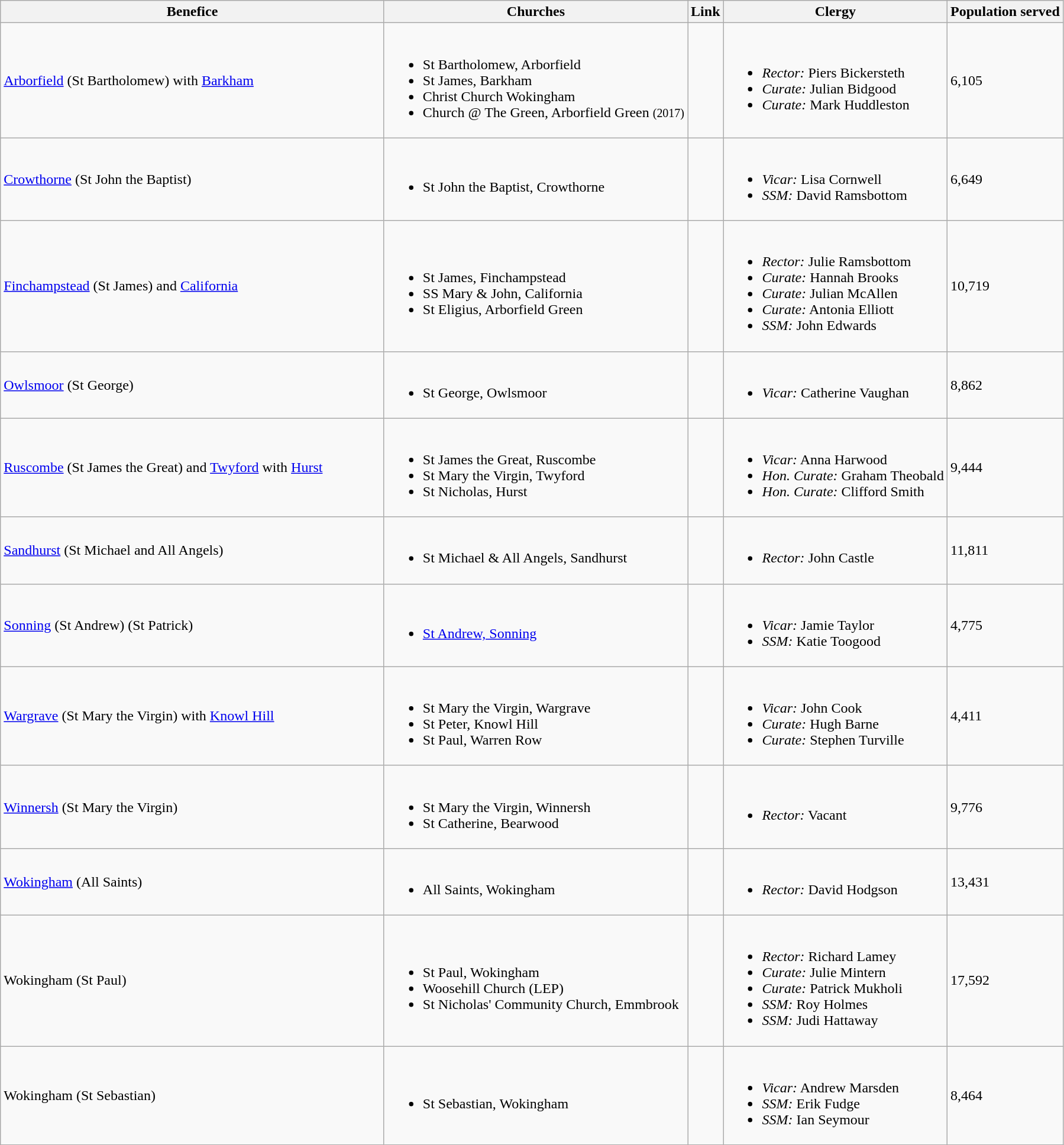<table class="wikitable">
<tr>
<th width="425">Benefice</th>
<th>Churches</th>
<th>Link</th>
<th>Clergy</th>
<th>Population served</th>
</tr>
<tr>
<td><a href='#'>Arborfield</a> (St Bartholomew) with <a href='#'>Barkham</a></td>
<td><br><ul><li>St Bartholomew, Arborfield</li><li>St James, Barkham</li><li>Christ Church Wokingham</li><li>Church @ The Green, Arborfield Green <small>(2017)</small></li></ul></td>
<td></td>
<td><br><ul><li><em>Rector:</em> Piers Bickersteth</li><li><em>Curate:</em> Julian Bidgood</li><li><em>Curate:</em> Mark Huddleston</li></ul></td>
<td>6,105</td>
</tr>
<tr>
<td><a href='#'>Crowthorne</a> (St John the Baptist)</td>
<td><br><ul><li>St John the Baptist, Crowthorne</li></ul></td>
<td></td>
<td><br><ul><li><em>Vicar:</em> Lisa Cornwell</li><li><em>SSM:</em> David Ramsbottom</li></ul></td>
<td>6,649</td>
</tr>
<tr>
<td><a href='#'>Finchampstead</a> (St James) and <a href='#'>California</a></td>
<td><br><ul><li>St James, Finchampstead</li><li>SS Mary & John, California</li><li>St Eligius, Arborfield Green</li></ul></td>
<td></td>
<td><br><ul><li><em>Rector:</em> Julie Ramsbottom</li><li><em>Curate:</em> Hannah Brooks</li><li><em>Curate:</em> Julian McAllen</li><li><em>Curate:</em> Antonia Elliott</li><li><em>SSM:</em> John Edwards</li></ul></td>
<td>10,719</td>
</tr>
<tr>
<td><a href='#'>Owlsmoor</a> (St George)</td>
<td><br><ul><li>St George, Owlsmoor</li></ul></td>
<td></td>
<td><br><ul><li><em>Vicar:</em> Catherine Vaughan</li></ul></td>
<td>8,862</td>
</tr>
<tr>
<td><a href='#'>Ruscombe</a> (St James the Great) and <a href='#'>Twyford</a> with <a href='#'>Hurst</a></td>
<td><br><ul><li>St James the Great, Ruscombe</li><li>St Mary the Virgin, Twyford</li><li>St Nicholas, Hurst</li></ul></td>
<td></td>
<td><br><ul><li><em>Vicar:</em> Anna Harwood</li><li><em>Hon. Curate:</em> Graham Theobald</li><li><em>Hon. Curate:</em> Clifford Smith</li></ul></td>
<td>9,444</td>
</tr>
<tr>
<td><a href='#'>Sandhurst</a> (St Michael and All Angels)</td>
<td><br><ul><li>St Michael & All Angels, Sandhurst</li></ul></td>
<td></td>
<td><br><ul><li><em>Rector:</em> John Castle</li></ul></td>
<td>11,811</td>
</tr>
<tr>
<td><a href='#'>Sonning</a> (St Andrew) (St Patrick)</td>
<td><br><ul><li><a href='#'>St Andrew, Sonning</a></li></ul></td>
<td></td>
<td><br><ul><li><em>Vicar:</em> Jamie Taylor</li><li><em>SSM:</em> Katie Toogood</li></ul></td>
<td>4,775</td>
</tr>
<tr>
<td><a href='#'>Wargrave</a> (St Mary the Virgin) with <a href='#'>Knowl Hill</a></td>
<td><br><ul><li>St Mary the Virgin, Wargrave</li><li>St Peter, Knowl Hill</li><li>St Paul, Warren Row</li></ul></td>
<td></td>
<td><br><ul><li><em>Vicar:</em> John Cook</li><li><em>Curate:</em> Hugh Barne</li><li><em>Curate:</em> Stephen Turville</li></ul></td>
<td>4,411</td>
</tr>
<tr>
<td><a href='#'>Winnersh</a> (St Mary the Virgin)</td>
<td><br><ul><li>St Mary the Virgin, Winnersh</li><li>St Catherine, Bearwood</li></ul></td>
<td></td>
<td><br><ul><li><em>Rector:</em> Vacant</li></ul></td>
<td>9,776</td>
</tr>
<tr>
<td><a href='#'>Wokingham</a> (All Saints)</td>
<td><br><ul><li>All Saints, Wokingham</li></ul></td>
<td></td>
<td><br><ul><li><em>Rector:</em> David Hodgson</li></ul></td>
<td>13,431</td>
</tr>
<tr>
<td>Wokingham (St Paul)</td>
<td><br><ul><li>St Paul, Wokingham</li><li>Woosehill Church (LEP)</li><li>St Nicholas' Community Church, Emmbrook</li></ul></td>
<td></td>
<td><br><ul><li><em>Rector:</em> Richard Lamey</li><li><em>Curate:</em> Julie Mintern</li><li><em>Curate:</em> Patrick Mukholi</li><li><em>SSM:</em> Roy Holmes</li><li><em>SSM:</em> Judi Hattaway</li></ul></td>
<td>17,592</td>
</tr>
<tr>
<td>Wokingham (St Sebastian)</td>
<td><br><ul><li>St Sebastian, Wokingham</li></ul></td>
<td></td>
<td><br><ul><li><em>Vicar:</em> Andrew Marsden</li><li><em>SSM:</em> Erik Fudge</li><li><em>SSM:</em> Ian Seymour</li></ul></td>
<td>8,464</td>
</tr>
</table>
